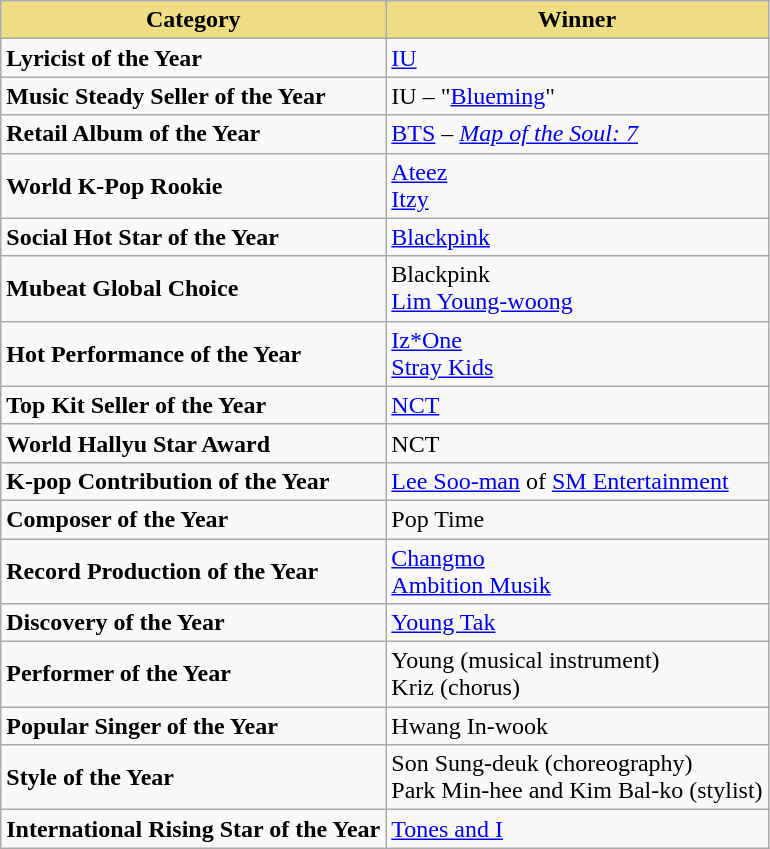<table class="wikitable">
<tr>
<th style="background:#EEDD82">Category</th>
<th style="background:#EEDD82">Winner</th>
</tr>
<tr>
<td><strong>Lyricist of the Year</strong></td>
<td><a href='#'>IU</a></td>
</tr>
<tr>
<td><strong>Music Steady Seller of the Year</strong></td>
<td>IU – "<a href='#'>Blueming</a>"</td>
</tr>
<tr>
<td><strong>Retail Album of the Year</strong></td>
<td><a href='#'>BTS</a> – <em><a href='#'>Map of the Soul: 7</a></em></td>
</tr>
<tr>
<td><strong>World K-Pop Rookie</strong></td>
<td><a href='#'>Ateez</a><br><a href='#'>Itzy</a></td>
</tr>
<tr>
<td><strong>Social Hot Star of the Year</strong></td>
<td><a href='#'>Blackpink</a></td>
</tr>
<tr>
<td><strong>Mubeat Global Choice</strong></td>
<td>Blackpink<br><a href='#'>Lim Young-woong</a></td>
</tr>
<tr>
<td><strong>Hot Performance of the Year</strong></td>
<td><a href='#'>Iz*One</a><br><a href='#'>Stray Kids</a></td>
</tr>
<tr>
<td><strong>Top Kit Seller of the Year</strong></td>
<td><a href='#'>NCT</a></td>
</tr>
<tr>
<td><strong>World Hallyu Star Award</strong></td>
<td>NCT</td>
</tr>
<tr>
<td><strong>K-pop Contribution of the Year</strong></td>
<td><a href='#'>Lee Soo-man</a> of <a href='#'>SM Entertainment</a></td>
</tr>
<tr>
<td><strong>Composer of the Year</strong></td>
<td>Pop Time</td>
</tr>
<tr>
<td><strong>Record Production of the Year</strong></td>
<td><a href='#'>Changmo</a><br><a href='#'>Ambition Musik</a></td>
</tr>
<tr>
<td><strong>Discovery of the Year</strong></td>
<td><a href='#'>Young Tak</a></td>
</tr>
<tr>
<td><strong>Performer of the Year</strong></td>
<td>Young (musical instrument)<br>Kriz (chorus)</td>
</tr>
<tr>
<td><strong>Popular Singer of the Year</strong></td>
<td>Hwang In-wook</td>
</tr>
<tr>
<td><strong>Style of the Year</strong></td>
<td>Son Sung-deuk (choreography)<br>Park Min-hee and Kim Bal-ko (stylist)</td>
</tr>
<tr>
<td><strong>International Rising Star of the Year</strong></td>
<td><a href='#'>Tones and I</a></td>
</tr>
</table>
